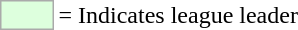<table>
<tr>
<td style="background:#DDFFDD; border:1px solid #aaa; width:2em;"></td>
<td>= Indicates league leader</td>
</tr>
</table>
